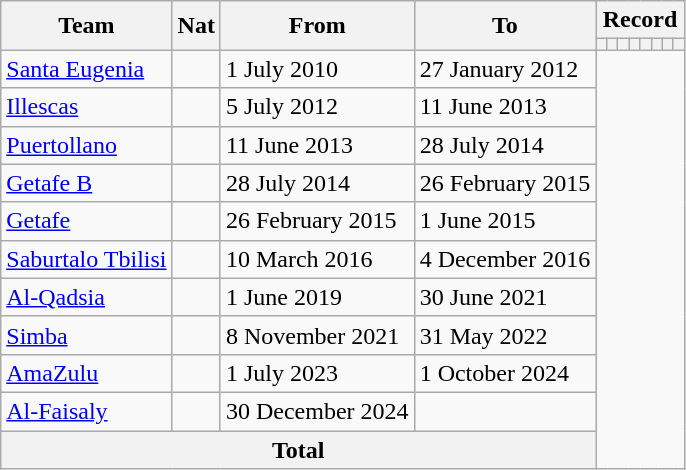<table class="wikitable" style="text-align: center">
<tr>
<th rowspan="2">Team</th>
<th rowspan="2">Nat</th>
<th rowspan="2">From</th>
<th rowspan="2">To</th>
<th colspan="8">Record</th>
</tr>
<tr>
<th></th>
<th></th>
<th></th>
<th></th>
<th></th>
<th></th>
<th></th>
<th></th>
</tr>
<tr>
<td align=left><a href='#'>Santa Eugenia</a></td>
<td></td>
<td align=left>1 July 2010</td>
<td align=left>27 January 2012<br></td>
</tr>
<tr>
<td align=left><a href='#'>Illescas</a></td>
<td></td>
<td align=left>5 July 2012</td>
<td align=left>11 June 2013<br></td>
</tr>
<tr>
<td align=left><a href='#'>Puertollano</a></td>
<td></td>
<td align=left>11 June 2013</td>
<td align=left>28 July 2014<br></td>
</tr>
<tr>
<td align=left><a href='#'>Getafe B</a></td>
<td></td>
<td align=left>28 July 2014</td>
<td align=left>26 February 2015<br></td>
</tr>
<tr>
<td align=left><a href='#'>Getafe</a></td>
<td></td>
<td align=left>26 February 2015</td>
<td align=left>1 June 2015<br></td>
</tr>
<tr>
<td align=left><a href='#'>Saburtalo Tbilisi</a></td>
<td></td>
<td align=left>10 March 2016</td>
<td align=left>4 December 2016<br></td>
</tr>
<tr>
<td align=left><a href='#'>Al-Qadsia</a></td>
<td></td>
<td align=left>1 June 2019</td>
<td align=left>30 June 2021<br></td>
</tr>
<tr>
<td align=left><a href='#'>Simba</a></td>
<td></td>
<td align=left>8 November 2021</td>
<td align=left>31 May 2022<br></td>
</tr>
<tr>
<td align=left><a href='#'>AmaZulu</a></td>
<td></td>
<td align=left>1 July 2023</td>
<td align=left>1 October 2024<br></td>
</tr>
<tr>
<td align=left><a href='#'>Al-Faisaly</a></td>
<td></td>
<td align=left>30 December 2024</td>
<td align=left><br></td>
</tr>
<tr>
<th colspan="4">Total<br></th>
</tr>
</table>
